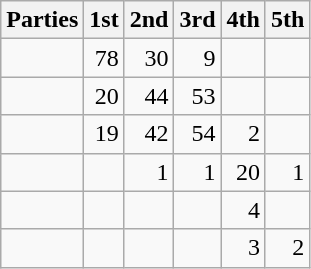<table class="wikitable" style="text-align:right;">
<tr>
<th style="text-align:left;">Parties</th>
<th>1st</th>
<th>2nd</th>
<th>3rd</th>
<th>4th</th>
<th>5th</th>
</tr>
<tr>
<td style="text-align:left;"></td>
<td>78</td>
<td>30</td>
<td>9</td>
<td></td>
<td></td>
</tr>
<tr>
<td style="text-align:left;"></td>
<td>20</td>
<td>44</td>
<td>53</td>
<td></td>
<td></td>
</tr>
<tr>
<td style="text-align:left;"></td>
<td>19</td>
<td>42</td>
<td>54</td>
<td>2</td>
<td></td>
</tr>
<tr>
<td style="text-align:left;"></td>
<td></td>
<td>1</td>
<td>1</td>
<td>20</td>
<td>1</td>
</tr>
<tr>
<td style="text-align:left;"></td>
<td></td>
<td></td>
<td></td>
<td>4</td>
<td></td>
</tr>
<tr>
<td style="text-align:left;"></td>
<td></td>
<td></td>
<td></td>
<td>3</td>
<td>2</td>
</tr>
</table>
